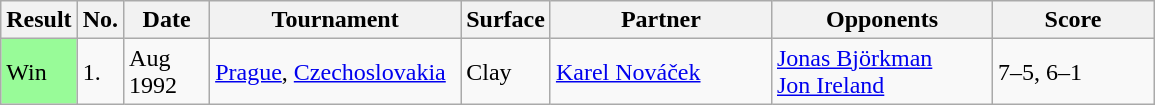<table class="sortable wikitable">
<tr>
<th style="width:40px">Result</th>
<th style="width:20px">No.</th>
<th style="width:50px">Date</th>
<th style="width:160px">Tournament</th>
<th style="width:50px">Surface</th>
<th style="width:140px">Partner</th>
<th style="width:140px">Opponents</th>
<th style="width:100px" class="unsortable">Score</th>
</tr>
<tr>
<td style="background:#98fb98;">Win</td>
<td>1.</td>
<td>Aug 1992</td>
<td><a href='#'>Prague</a>, <a href='#'>Czechoslovakia</a></td>
<td>Clay</td>
<td> <a href='#'>Karel Nováček</a></td>
<td> <a href='#'>Jonas Björkman</a><br> <a href='#'>Jon Ireland</a></td>
<td>7–5, 6–1</td>
</tr>
</table>
